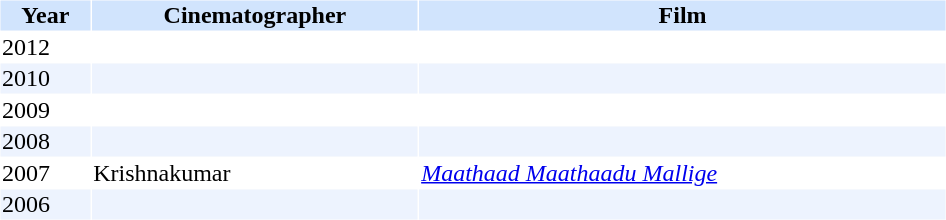<table cellspacing="1" cellpadding="1" border="0" width="50%">
<tr bgcolor="#d1e4fd">
<th>Year</th>
<th>Cinematographer</th>
<th>Film</th>
</tr>
<tr>
<td>2012</td>
<td></td>
<td></td>
</tr>
<tr bgcolor=#edf3fe>
<td>2010</td>
<td></td>
<td></td>
</tr>
<tr>
<td>2009</td>
<td></td>
<td></td>
</tr>
<tr bgcolor=#edf3fe>
<td>2008</td>
<td></td>
<td></td>
</tr>
<tr>
<td>2007</td>
<td>Krishnakumar</td>
<td><em><a href='#'>Maathaad Maathaadu Mallige</a></em></td>
</tr>
<tr bgcolor=#edf3fe>
<td>2006</td>
<td></td>
<td></td>
</tr>
<tr>
</tr>
</table>
